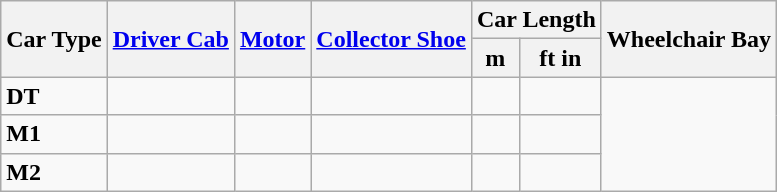<table class="wikitable" style="text-align:center">
<tr>
<th rowspan="2">Car Type</th>
<th rowspan="2"><a href='#'>Driver Cab</a></th>
<th rowspan="2"><a href='#'>Motor</a></th>
<th rowspan="2"><a href='#'>Collector Shoe</a></th>
<th colspan="2">Car Length</th>
<th rowspan="2">Wheelchair Bay</th>
</tr>
<tr>
<th bgcolor="#c0c0f0">m</th>
<th bgcolor="#c0c0f0">ft in</th>
</tr>
<tr>
<td style="text-align:left"><strong>DT</strong></td>
<td></td>
<td></td>
<td></td>
<td></td>
<td></td>
</tr>
<tr>
<td style="text-align:left"><strong>M1</strong></td>
<td></td>
<td></td>
<td></td>
<td></td>
<td></td>
</tr>
<tr>
<td style="text-align:left"><strong>M2</strong></td>
<td></td>
<td></td>
<td></td>
<td></td>
<td></td>
</tr>
</table>
